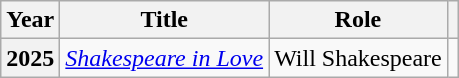<table class="wikitable plainrowheaders">
<tr>
<th scope="col">Year</th>
<th scope="col">Title</th>
<th scope="col">Role</th>
<th scope="col" class="unsortable"></th>
</tr>
<tr>
<th scope="row">2025</th>
<td><em><a href='#'>Shakespeare in Love</a></em></td>
<td>Will Shakespeare</td>
<td style="text-align:center"></td>
</tr>
</table>
